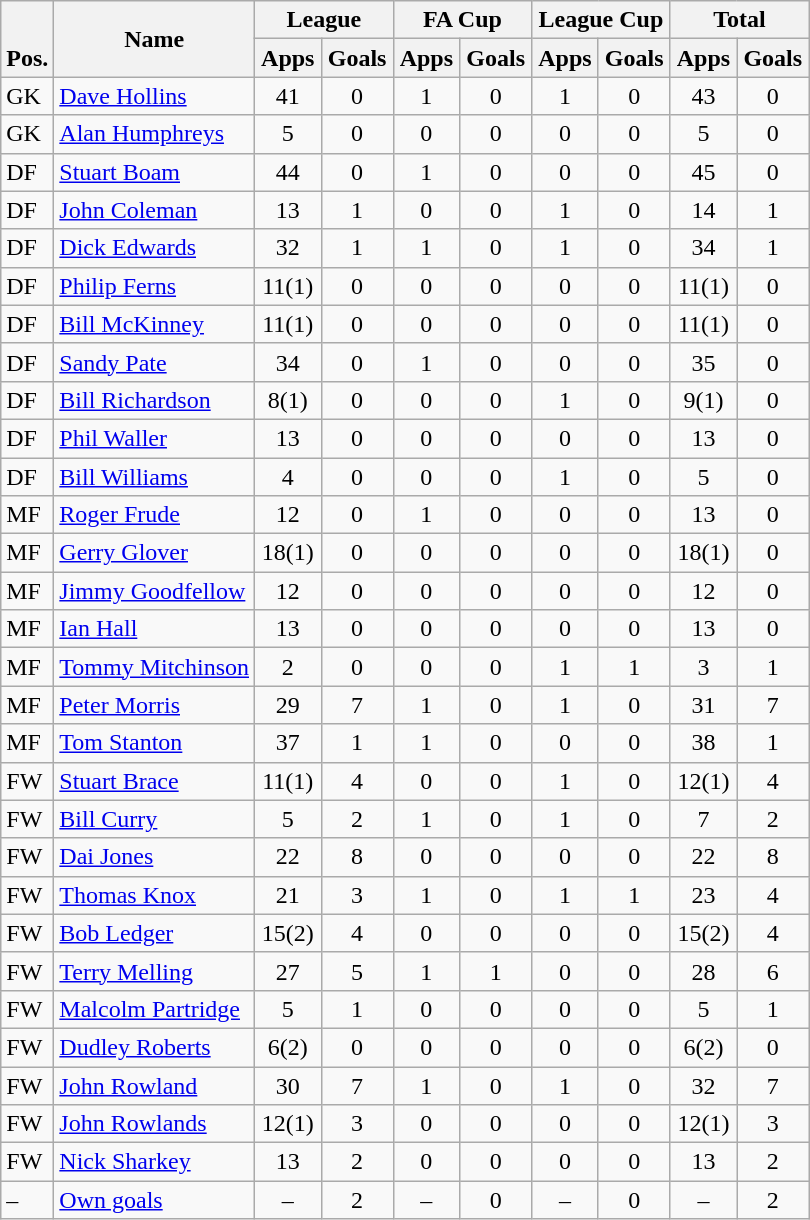<table class="wikitable" style="text-align:center">
<tr>
<th rowspan="2" valign="bottom">Pos.</th>
<th rowspan="2">Name</th>
<th colspan="2" width="85">League</th>
<th colspan="2" width="85">FA Cup</th>
<th colspan="2" width="85">League Cup</th>
<th colspan="2" width="85">Total</th>
</tr>
<tr>
<th>Apps</th>
<th>Goals</th>
<th>Apps</th>
<th>Goals</th>
<th>Apps</th>
<th>Goals</th>
<th>Apps</th>
<th>Goals</th>
</tr>
<tr>
<td align="left">GK</td>
<td align="left"> <a href='#'>Dave Hollins</a></td>
<td>41</td>
<td>0</td>
<td>1</td>
<td>0</td>
<td>1</td>
<td>0</td>
<td>43</td>
<td>0</td>
</tr>
<tr>
<td align="left">GK</td>
<td align="left"> <a href='#'>Alan Humphreys</a></td>
<td>5</td>
<td>0</td>
<td>0</td>
<td>0</td>
<td>0</td>
<td>0</td>
<td>5</td>
<td>0</td>
</tr>
<tr>
<td align="left">DF</td>
<td align="left"> <a href='#'>Stuart Boam</a></td>
<td>44</td>
<td>0</td>
<td>1</td>
<td>0</td>
<td>0</td>
<td>0</td>
<td>45</td>
<td>0</td>
</tr>
<tr>
<td align="left">DF</td>
<td align="left"> <a href='#'>John Coleman</a></td>
<td>13</td>
<td>1</td>
<td>0</td>
<td>0</td>
<td>1</td>
<td>0</td>
<td>14</td>
<td>1</td>
</tr>
<tr>
<td align="left">DF</td>
<td align="left"> <a href='#'>Dick Edwards</a></td>
<td>32</td>
<td>1</td>
<td>1</td>
<td>0</td>
<td>1</td>
<td>0</td>
<td>34</td>
<td>1</td>
</tr>
<tr>
<td align="left">DF</td>
<td align="left"> <a href='#'>Philip Ferns</a></td>
<td>11(1)</td>
<td>0</td>
<td>0</td>
<td>0</td>
<td>0</td>
<td>0</td>
<td>11(1)</td>
<td>0</td>
</tr>
<tr>
<td align="left">DF</td>
<td align="left"> <a href='#'>Bill McKinney</a></td>
<td>11(1)</td>
<td>0</td>
<td>0</td>
<td>0</td>
<td>0</td>
<td>0</td>
<td>11(1)</td>
<td>0</td>
</tr>
<tr>
<td align="left">DF</td>
<td align="left"> <a href='#'>Sandy Pate</a></td>
<td>34</td>
<td>0</td>
<td>1</td>
<td>0</td>
<td>0</td>
<td>0</td>
<td>35</td>
<td>0</td>
</tr>
<tr>
<td align="left">DF</td>
<td align="left"> <a href='#'>Bill Richardson</a></td>
<td>8(1)</td>
<td>0</td>
<td>0</td>
<td>0</td>
<td>1</td>
<td>0</td>
<td>9(1)</td>
<td>0</td>
</tr>
<tr>
<td align="left">DF</td>
<td align="left"> <a href='#'>Phil Waller</a></td>
<td>13</td>
<td>0</td>
<td>0</td>
<td>0</td>
<td>0</td>
<td>0</td>
<td>13</td>
<td>0</td>
</tr>
<tr>
<td align="left">DF</td>
<td align="left"> <a href='#'>Bill Williams</a></td>
<td>4</td>
<td>0</td>
<td>0</td>
<td>0</td>
<td>1</td>
<td>0</td>
<td>5</td>
<td>0</td>
</tr>
<tr>
<td align="left">MF</td>
<td align="left"> <a href='#'>Roger Frude</a></td>
<td>12</td>
<td>0</td>
<td>1</td>
<td>0</td>
<td>0</td>
<td>0</td>
<td>13</td>
<td>0</td>
</tr>
<tr>
<td align="left">MF</td>
<td align="left"> <a href='#'>Gerry Glover</a></td>
<td>18(1)</td>
<td>0</td>
<td>0</td>
<td>0</td>
<td>0</td>
<td>0</td>
<td>18(1)</td>
<td>0</td>
</tr>
<tr>
<td align="left">MF</td>
<td align="left"> <a href='#'>Jimmy Goodfellow</a></td>
<td>12</td>
<td>0</td>
<td>0</td>
<td>0</td>
<td>0</td>
<td>0</td>
<td>12</td>
<td>0</td>
</tr>
<tr>
<td align="left">MF</td>
<td align="left"> <a href='#'>Ian Hall</a></td>
<td>13</td>
<td>0</td>
<td>0</td>
<td>0</td>
<td>0</td>
<td>0</td>
<td>13</td>
<td>0</td>
</tr>
<tr>
<td align="left">MF</td>
<td align="left"> <a href='#'>Tommy Mitchinson</a></td>
<td>2</td>
<td>0</td>
<td>0</td>
<td>0</td>
<td>1</td>
<td>1</td>
<td>3</td>
<td>1</td>
</tr>
<tr>
<td align="left">MF</td>
<td align="left"> <a href='#'>Peter Morris</a></td>
<td>29</td>
<td>7</td>
<td>1</td>
<td>0</td>
<td>1</td>
<td>0</td>
<td>31</td>
<td>7</td>
</tr>
<tr>
<td align="left">MF</td>
<td align="left"> <a href='#'>Tom Stanton</a></td>
<td>37</td>
<td>1</td>
<td>1</td>
<td>0</td>
<td>0</td>
<td>0</td>
<td>38</td>
<td>1</td>
</tr>
<tr>
<td align="left">FW</td>
<td align="left"> <a href='#'>Stuart Brace</a></td>
<td>11(1)</td>
<td>4</td>
<td>0</td>
<td>0</td>
<td>1</td>
<td>0</td>
<td>12(1)</td>
<td>4</td>
</tr>
<tr>
<td align="left">FW</td>
<td align="left"> <a href='#'>Bill Curry</a></td>
<td>5</td>
<td>2</td>
<td>1</td>
<td>0</td>
<td>1</td>
<td>0</td>
<td>7</td>
<td>2</td>
</tr>
<tr>
<td align="left">FW</td>
<td align="left"> <a href='#'>Dai Jones</a></td>
<td>22</td>
<td>8</td>
<td>0</td>
<td>0</td>
<td>0</td>
<td>0</td>
<td>22</td>
<td>8</td>
</tr>
<tr>
<td align="left">FW</td>
<td align="left"> <a href='#'>Thomas Knox</a></td>
<td>21</td>
<td>3</td>
<td>1</td>
<td>0</td>
<td>1</td>
<td>1</td>
<td>23</td>
<td>4</td>
</tr>
<tr>
<td align="left">FW</td>
<td align="left"> <a href='#'>Bob Ledger</a></td>
<td>15(2)</td>
<td>4</td>
<td>0</td>
<td>0</td>
<td>0</td>
<td>0</td>
<td>15(2)</td>
<td>4</td>
</tr>
<tr>
<td align="left">FW</td>
<td align="left"> <a href='#'>Terry Melling</a></td>
<td>27</td>
<td>5</td>
<td>1</td>
<td>1</td>
<td>0</td>
<td>0</td>
<td>28</td>
<td>6</td>
</tr>
<tr>
<td align="left">FW</td>
<td align="left"> <a href='#'>Malcolm Partridge</a></td>
<td>5</td>
<td>1</td>
<td>0</td>
<td>0</td>
<td>0</td>
<td>0</td>
<td>5</td>
<td>1</td>
</tr>
<tr>
<td align="left">FW</td>
<td align="left"> <a href='#'>Dudley Roberts</a></td>
<td>6(2)</td>
<td>0</td>
<td>0</td>
<td>0</td>
<td>0</td>
<td>0</td>
<td>6(2)</td>
<td>0</td>
</tr>
<tr>
<td align="left">FW</td>
<td align="left"> <a href='#'>John Rowland</a></td>
<td>30</td>
<td>7</td>
<td>1</td>
<td>0</td>
<td>1</td>
<td>0</td>
<td>32</td>
<td>7</td>
</tr>
<tr>
<td align="left">FW</td>
<td align="left"> <a href='#'>John Rowlands</a></td>
<td>12(1)</td>
<td>3</td>
<td>0</td>
<td>0</td>
<td>0</td>
<td>0</td>
<td>12(1)</td>
<td>3</td>
</tr>
<tr>
<td align="left">FW</td>
<td align="left"> <a href='#'>Nick Sharkey</a></td>
<td>13</td>
<td>2</td>
<td>0</td>
<td>0</td>
<td>0</td>
<td>0</td>
<td>13</td>
<td>2</td>
</tr>
<tr>
<td align="left">–</td>
<td align="left"><a href='#'>Own goals</a></td>
<td>–</td>
<td>2</td>
<td>–</td>
<td>0</td>
<td>–</td>
<td>0</td>
<td>–</td>
<td>2</td>
</tr>
</table>
